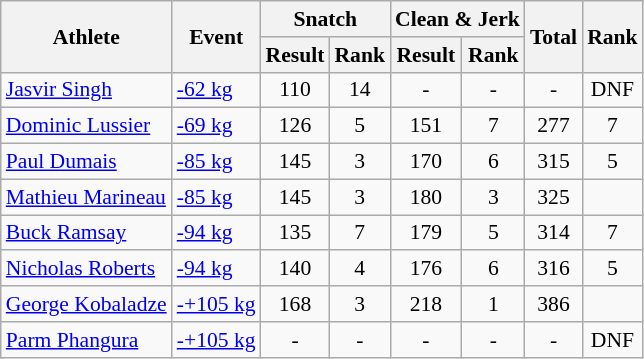<table class="wikitable" style="font-size:90%">
<tr>
<th rowspan="2">Athlete</th>
<th rowspan="2">Event</th>
<th colspan="2">Snatch</th>
<th colspan="2">Clean & Jerk</th>
<th rowspan="2">Total</th>
<th rowspan="2">Rank</th>
</tr>
<tr>
<th>Result</th>
<th>Rank</th>
<th>Result</th>
<th>Rank</th>
</tr>
<tr>
<td><a href='#'>Jasvir Singh</a></td>
<td><a href='#'>-62 kg</a></td>
<td align=center>110</td>
<td align=center>14</td>
<td align=center>-</td>
<td align=center>-</td>
<td align=center>-</td>
<td align=center>DNF</td>
</tr>
<tr>
<td><a href='#'>Dominic Lussier</a></td>
<td><a href='#'>-69 kg</a></td>
<td align=center>126</td>
<td align=center>5</td>
<td align=center>151</td>
<td align=center>7</td>
<td align=center>277</td>
<td align=center>7</td>
</tr>
<tr>
<td><a href='#'>Paul Dumais</a></td>
<td><a href='#'>-85 kg</a></td>
<td align=center>145</td>
<td align=center>3</td>
<td align=center>170</td>
<td align=center>6</td>
<td align=center>315</td>
<td align=center>5</td>
</tr>
<tr>
<td><a href='#'>Mathieu Marineau</a></td>
<td><a href='#'>-85 kg</a></td>
<td align=center>145</td>
<td align=center>3</td>
<td align=center>180</td>
<td align=center>3</td>
<td align=center>325</td>
<td align=center></td>
</tr>
<tr>
<td><a href='#'>Buck Ramsay</a></td>
<td><a href='#'>-94 kg</a></td>
<td align=center>135</td>
<td align=center>7</td>
<td align=center>179</td>
<td align=center>5</td>
<td align=center>314</td>
<td align=center>7</td>
</tr>
<tr>
<td><a href='#'>Nicholas Roberts</a></td>
<td><a href='#'>-94 kg</a></td>
<td align=center>140</td>
<td align=center>4</td>
<td align=center>176</td>
<td align=center>6</td>
<td align=center>316</td>
<td align=center>5</td>
</tr>
<tr>
<td><a href='#'>George Kobaladze</a></td>
<td><a href='#'>-+105 kg</a></td>
<td align=center>168</td>
<td align=center>3</td>
<td align=center>218</td>
<td align=center>1</td>
<td align=center>386</td>
<td align=center></td>
</tr>
<tr>
<td><a href='#'>Parm Phangura</a></td>
<td><a href='#'>-+105 kg</a></td>
<td align=center>-</td>
<td align=center>-</td>
<td align=center>-</td>
<td align=center>-</td>
<td align=center>-</td>
<td align=center>DNF</td>
</tr>
</table>
